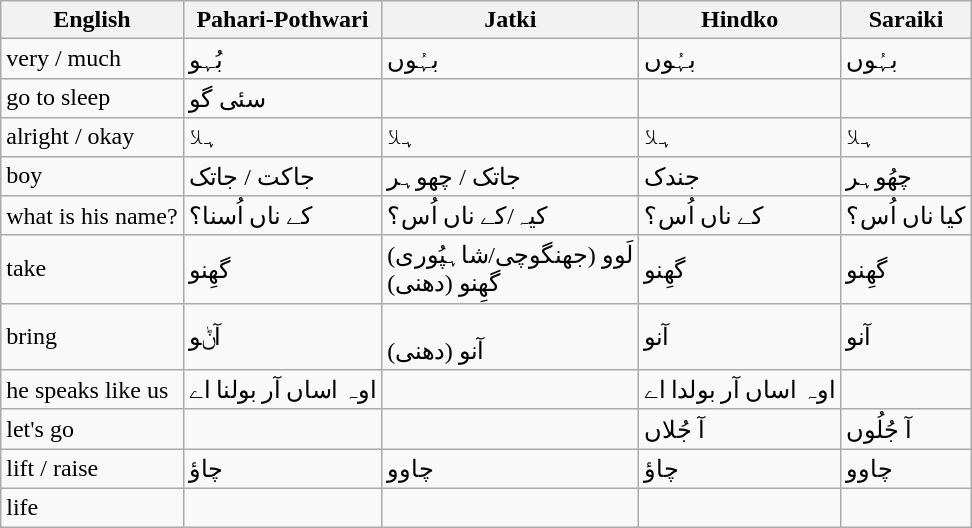<table class="wikitable">
<tr>
<th>English</th>
<th>Pahari-Pothwari</th>
<th>Jatki</th>
<th>Hindko</th>
<th>Saraiki</th>
</tr>
<tr>
<td>very / much</td>
<td>بُہو</td>
<td>بہُوں</td>
<td>بہُوں</td>
<td>بہُوں</td>
</tr>
<tr>
<td>go to sleep</td>
<td>سئی گو</td>
<td></td>
<td></td>
<td></td>
</tr>
<tr>
<td>alright / okay</td>
<td>ہلا</td>
<td>ہلا</td>
<td>ہلا</td>
<td>ہلا</td>
</tr>
<tr>
<td>boy</td>
<td>جاکت / جاتک</td>
<td>جاتک / چھوہر</td>
<td>جندک</td>
<td>چھُوہر</td>
</tr>
<tr>
<td>what is his name?</td>
<td>کے ناں اُسنا؟</td>
<td>کیہ/کے ناں اُس؟</td>
<td>کے ناں اُس؟</td>
<td>کیا ناں اُس؟</td>
</tr>
<tr>
<td>take</td>
<td>گھِنو</td>
<td>لَوو (جھنگوچی/شاہپُوری)<br>گھِنو (دھنی)</td>
<td>گھِنو</td>
<td>گھِنو</td>
</tr>
<tr>
<td>bring</td>
<td>آݨو</td>
<td><br>آنو (دھنی)</td>
<td>آنو</td>
<td>آنو</td>
</tr>
<tr>
<td>he speaks like us</td>
<td>اوہ اساں آر بولنا اے</td>
<td></td>
<td>اوہ اساں آر بولدا اے</td>
<td></td>
</tr>
<tr>
<td>let's go</td>
<td></td>
<td></td>
<td>آ جُلاں</td>
<td>آ جُلُوں</td>
</tr>
<tr>
<td>lift / raise</td>
<td>چاؤ</td>
<td>چاوو</td>
<td>چاؤ</td>
<td>چاوو</td>
</tr>
<tr>
<td>life</td>
<td></td>
<td></td>
<td></td>
<td></td>
</tr>
</table>
